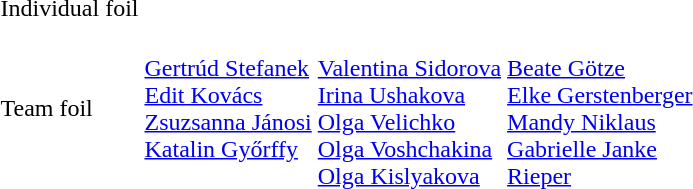<table>
<tr>
<td>Individual foil</td>
<td></td>
<td></td>
<td></td>
</tr>
<tr>
<td>Team foil</td>
<td valign=top><br><a href='#'>Gertrúd Stefanek</a><br><a href='#'>Edit Kovács</a><br><a href='#'>Zsuzsanna Jánosi</a><br><a href='#'>Katalin Győrffy</a></td>
<td valign=top><br><a href='#'>Valentina Sidorova</a><br><a href='#'>Irina Ushakova</a><br><a href='#'>Olga Velichko</a><br><a href='#'>Olga Voshchakina</a><br><a href='#'>Olga Kislyakova</a></td>
<td valign=top><br><a href='#'>Beate Götze</a><br><a href='#'>Elke Gerstenberger</a><br><a href='#'>Mandy Niklaus</a><br><a href='#'>Gabrielle Janke</a><br><a href='#'>Rieper</a></td>
</tr>
</table>
